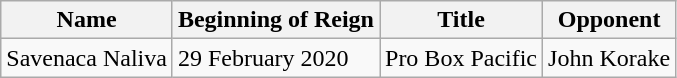<table class="wikitable">
<tr>
<th>Name</th>
<th>Beginning of Reign</th>
<th>Title</th>
<th>Opponent</th>
</tr>
<tr>
<td>Savenaca Naliva</td>
<td>29 February 2020</td>
<td>Pro Box Pacific</td>
<td>John Korake</td>
</tr>
</table>
